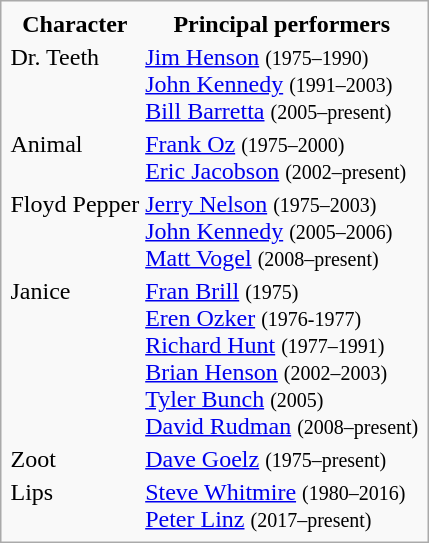<table class="infobox">
<tr>
<th>Character</th>
<th>Principal performers</th>
</tr>
<tr>
<td>Dr. Teeth</td>
<td><a href='#'>Jim Henson</a> <small>(1975–1990)</small><br><a href='#'>John Kennedy</a> <small>(1991–2003)</small><br><a href='#'>Bill Barretta</a> <small>(2005–present)</small></td>
</tr>
<tr>
<td>Animal</td>
<td><a href='#'>Frank Oz</a> <small>(1975–2000)</small><br><a href='#'>Eric Jacobson</a> <small>(2002–present)</small></td>
</tr>
<tr>
<td>Floyd Pepper</td>
<td><a href='#'>Jerry Nelson</a> <small>(1975–2003)</small><br><a href='#'>John Kennedy</a> <small>(2005–2006)</small><br><a href='#'>Matt Vogel</a> <small>(2008–present)</small></td>
</tr>
<tr>
<td>Janice</td>
<td><a href='#'>Fran Brill</a> <small>(1975)</small><br><a href='#'>Eren Ozker</a> <small>(1976-1977)</small><br><a href='#'>Richard Hunt</a> <small>(1977–1991)</small><br><a href='#'>Brian Henson</a> <small>(2002–2003)</small><br><a href='#'>Tyler Bunch</a> <small>(2005)</small><br><a href='#'>David Rudman</a> <small>(2008–present)</small></td>
</tr>
<tr>
<td>Zoot</td>
<td><a href='#'>Dave Goelz</a> <small>(1975–present)</small></td>
</tr>
<tr>
<td>Lips</td>
<td><a href='#'>Steve Whitmire</a> <small>(1980–2016)</small><br><a href='#'>Peter Linz</a> <small>(2017–present)</small></td>
</tr>
</table>
